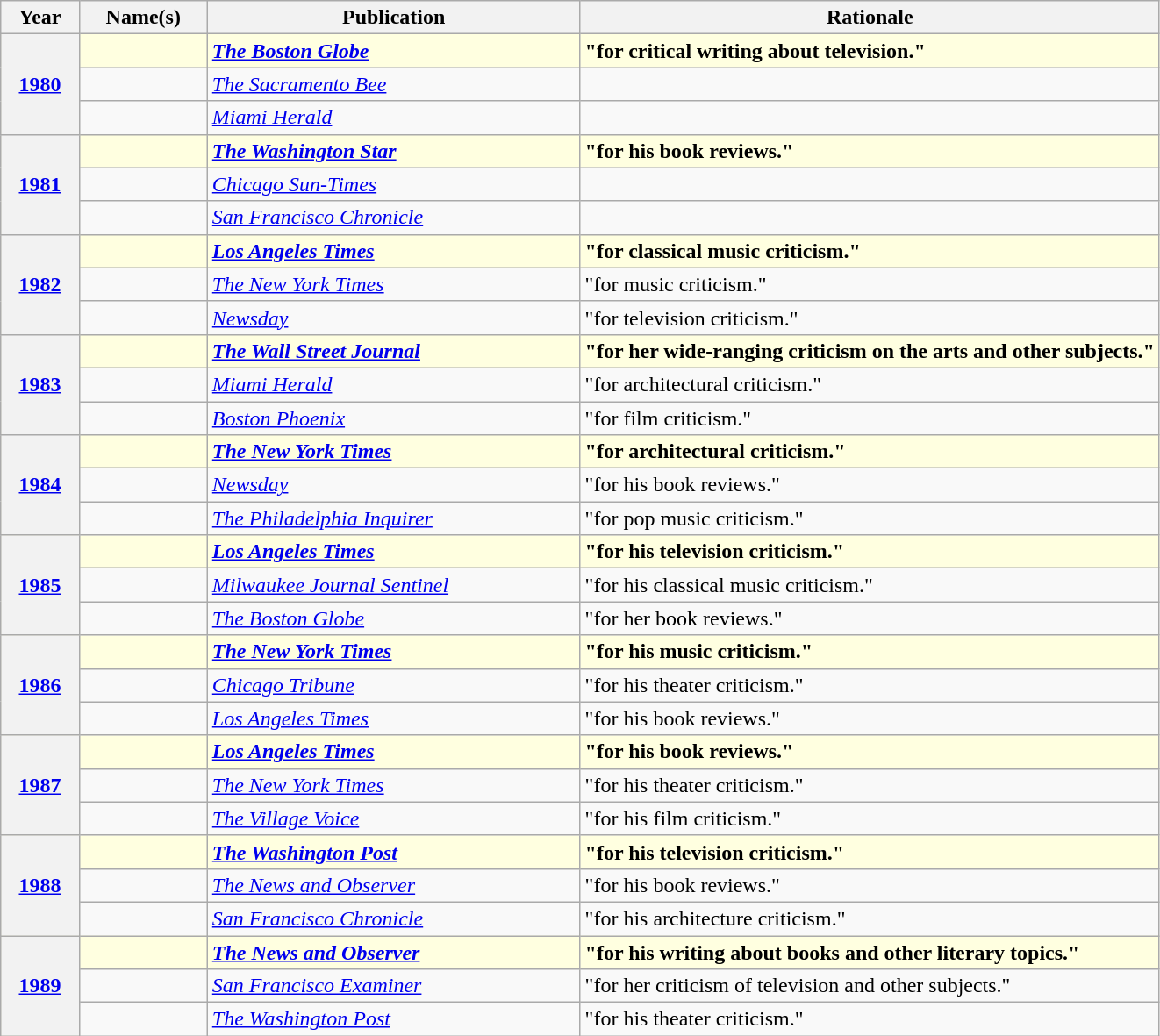<table class="wikitable sortable">
<tr style="vertical-align:bottom;">
<th>Year</th>
<th>Name(s)</th>
<th>Publication</th>
<th width=50%>Rationale</th>
</tr>
<tr style="background-color:lightyellow;">
<th rowspan=3><strong><a href='#'>1980</a></strong></th>
<td><strong></strong></td>
<td><strong><em><a href='#'>The Boston Globe</a></em></strong></td>
<td><strong>"for critical writing about television."</strong></td>
</tr>
<tr>
<td></td>
<td><em><a href='#'>The Sacramento Bee</a></em></td>
<td></td>
</tr>
<tr>
<td></td>
<td><em><a href='#'>Miami Herald</a></em></td>
<td></td>
</tr>
<tr style="background-color:lightyellow;">
<th rowspan=3><strong><a href='#'>1981</a></strong></th>
<td><strong></strong></td>
<td><strong><em><a href='#'>The Washington Star</a></em></strong></td>
<td><strong>"for his book reviews."</strong></td>
</tr>
<tr>
<td></td>
<td><em><a href='#'>Chicago Sun-Times</a></em></td>
<td></td>
</tr>
<tr>
<td></td>
<td><em><a href='#'>San Francisco Chronicle</a></em></td>
<td></td>
</tr>
<tr style="background-color:lightyellow;">
<th rowspan=3><strong><a href='#'>1982</a></strong></th>
<td><strong></strong></td>
<td><strong><em><a href='#'>Los Angeles Times</a></em></strong></td>
<td><strong>"for classical music criticism."</strong></td>
</tr>
<tr>
<td></td>
<td><em><a href='#'>The New York Times</a></em></td>
<td>"for music criticism."</td>
</tr>
<tr>
<td></td>
<td><em><a href='#'>Newsday</a></em></td>
<td>"for television criticism."</td>
</tr>
<tr style="background-color:lightyellow;">
<th rowspan=3><strong><a href='#'>1983</a></strong></th>
<td><strong></strong></td>
<td><strong><em><a href='#'>The Wall Street Journal</a></em></strong></td>
<td><strong>"for her wide-ranging criticism on the arts and other subjects."</strong></td>
</tr>
<tr>
<td></td>
<td><em><a href='#'>Miami Herald</a></em></td>
<td>"for architectural criticism."</td>
</tr>
<tr>
<td></td>
<td><em><a href='#'>Boston Phoenix</a></em></td>
<td>"for film criticism."</td>
</tr>
<tr style="background-color:lightyellow;">
<th rowspan=3><strong><a href='#'>1984</a></strong></th>
<td><strong></strong></td>
<td><strong><em><a href='#'>The New York Times</a></em></strong></td>
<td><strong>"for architectural criticism."</strong></td>
</tr>
<tr>
<td></td>
<td><em><a href='#'>Newsday</a></em></td>
<td>"for his book reviews."</td>
</tr>
<tr>
<td></td>
<td><em><a href='#'>The Philadelphia Inquirer</a></em></td>
<td>"for pop music criticism."</td>
</tr>
<tr style="background-color:lightyellow;">
<th rowspan=3><strong><a href='#'>1985</a></strong></th>
<td><strong></strong></td>
<td><strong><em><a href='#'>Los Angeles Times</a></em></strong></td>
<td><strong>"for his television criticism."</strong></td>
</tr>
<tr>
<td></td>
<td><em><a href='#'>Milwaukee Journal Sentinel</a></em></td>
<td>"for his classical music criticism."</td>
</tr>
<tr>
<td></td>
<td><em><a href='#'>The Boston Globe</a></em></td>
<td>"for her book reviews."</td>
</tr>
<tr style="background-color:lightyellow;">
<th rowspan=3><strong><a href='#'>1986</a></strong></th>
<td><strong></strong></td>
<td><strong><em><a href='#'>The New York Times</a></em></strong></td>
<td><strong>"for his music criticism."</strong></td>
</tr>
<tr>
<td></td>
<td><em><a href='#'>Chicago Tribune</a></em></td>
<td>"for his theater criticism."</td>
</tr>
<tr>
<td></td>
<td><em><a href='#'>Los Angeles Times</a></em></td>
<td>"for his book reviews."</td>
</tr>
<tr style="background-color:lightyellow;">
<th rowspan=3><strong><a href='#'>1987</a></strong></th>
<td><strong></strong></td>
<td><strong><em><a href='#'>Los Angeles Times</a></em></strong></td>
<td><strong>"for his book reviews."</strong></td>
</tr>
<tr>
<td></td>
<td><em><a href='#'>The New York Times</a></em></td>
<td>"for his theater criticism."</td>
</tr>
<tr>
<td></td>
<td><em><a href='#'>The Village Voice</a></em></td>
<td>"for his film criticism."</td>
</tr>
<tr style="background-color:lightyellow;">
<th rowspan=3><strong><a href='#'>1988</a></strong></th>
<td><strong></strong></td>
<td><strong><em><a href='#'>The Washington Post</a></em></strong></td>
<td><strong>"for his television criticism."</strong></td>
</tr>
<tr>
<td></td>
<td><em><a href='#'>The News and Observer</a></em></td>
<td>"for his book reviews."</td>
</tr>
<tr>
<td></td>
<td><em><a href='#'>San Francisco Chronicle</a></em></td>
<td>"for his architecture criticism."</td>
</tr>
<tr style="background-color:lightyellow;">
<th rowspan=3><strong><a href='#'>1989</a></strong></th>
<td><strong></strong></td>
<td><strong><em><a href='#'>The News and Observer</a></em></strong></td>
<td><strong>"for his writing about books and other literary topics."</strong></td>
</tr>
<tr>
<td></td>
<td><em><a href='#'>San Francisco Examiner</a></em></td>
<td>"for her criticism of television and other subjects."</td>
</tr>
<tr>
<td></td>
<td><em><a href='#'>The Washington Post</a></em></td>
<td>"for his theater criticism."</td>
</tr>
</table>
